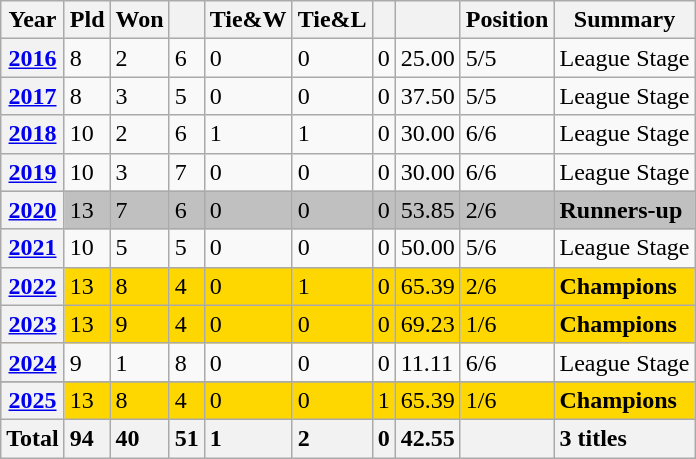<table class="wikitable sortable">
<tr>
<th class="unsortable">Year</th>
<th>Pld</th>
<th>Won</th>
<th></th>
<th>Tie&W</th>
<th>Tie&L</th>
<th></th>
<th></th>
<th class="unsortable">Position</th>
<th class="unsortable">Summary</th>
</tr>
<tr>
<th><a href='#'>2016</a></th>
<td>8</td>
<td>2</td>
<td>6</td>
<td>0</td>
<td>0</td>
<td>0</td>
<td>25.00</td>
<td>5/5</td>
<td>League Stage</td>
</tr>
<tr>
<th><a href='#'>2017</a></th>
<td>8</td>
<td>3</td>
<td>5</td>
<td>0</td>
<td>0</td>
<td>0</td>
<td>37.50</td>
<td>5/5</td>
<td>League Stage</td>
</tr>
<tr>
<th><a href='#'>2018</a></th>
<td>10</td>
<td>2</td>
<td>6</td>
<td>1</td>
<td>1</td>
<td>0</td>
<td>30.00</td>
<td>6/6</td>
<td>League Stage</td>
</tr>
<tr>
<th><a href='#'>2019</a></th>
<td>10</td>
<td>3</td>
<td>7</td>
<td>0</td>
<td>0</td>
<td>0</td>
<td>30.00</td>
<td>6/6</td>
<td>League Stage</td>
</tr>
<tr style="background:silver;">
<th><a href='#'>2020</a></th>
<td>13</td>
<td>7</td>
<td>6</td>
<td>0</td>
<td>0</td>
<td>0</td>
<td>53.85</td>
<td>2/6</td>
<td><strong>Runners-up</strong></td>
</tr>
<tr>
<th><a href='#'>2021</a></th>
<td>10</td>
<td>5</td>
<td>5</td>
<td>0</td>
<td>0</td>
<td>0</td>
<td>50.00</td>
<td>5/6</td>
<td>League Stage</td>
</tr>
<tr style="background:gold;">
<th><a href='#'>2022</a></th>
<td>13</td>
<td>8</td>
<td>4</td>
<td>0</td>
<td>1</td>
<td>0</td>
<td>65.39</td>
<td>2/6</td>
<td><strong>Champions</strong></td>
</tr>
<tr style="background:gold;">
<th><a href='#'>2023</a></th>
<td>13</td>
<td>9</td>
<td>4</td>
<td>0</td>
<td>0</td>
<td>0</td>
<td>69.23</td>
<td>1/6</td>
<td><strong>Champions</strong></td>
</tr>
<tr>
<th><a href='#'>2024</a></th>
<td>9</td>
<td>1</td>
<td>8</td>
<td>0</td>
<td>0</td>
<td>0</td>
<td>11.11</td>
<td>6/6</td>
<td>League Stage</td>
</tr>
<tr>
</tr>
<tr style="background:gold;">
<th><a href='#'>2025</a></th>
<td>13</td>
<td>8</td>
<td>4</td>
<td>0</td>
<td>0</td>
<td>1</td>
<td>65.39</td>
<td>1/6</td>
<td><strong>Champions</strong></td>
</tr>
<tr>
<th>Total</th>
<th style="text-align:left; class="unsortable"><strong>94</strong></th>
<th style="text-align:left"><strong>40</strong></th>
<th style="text-align:left"><strong>51</strong></th>
<th style="text-align:left"><strong>1</strong></th>
<th style="text-align:left"><strong>2</strong></th>
<th style="text-align:left"><strong>0</strong></th>
<th style="text-align:left"><strong>42.55</strong></th>
<th></th>
<th style="text-align:left"><strong>3 titles</strong></th>
</tr>
</table>
